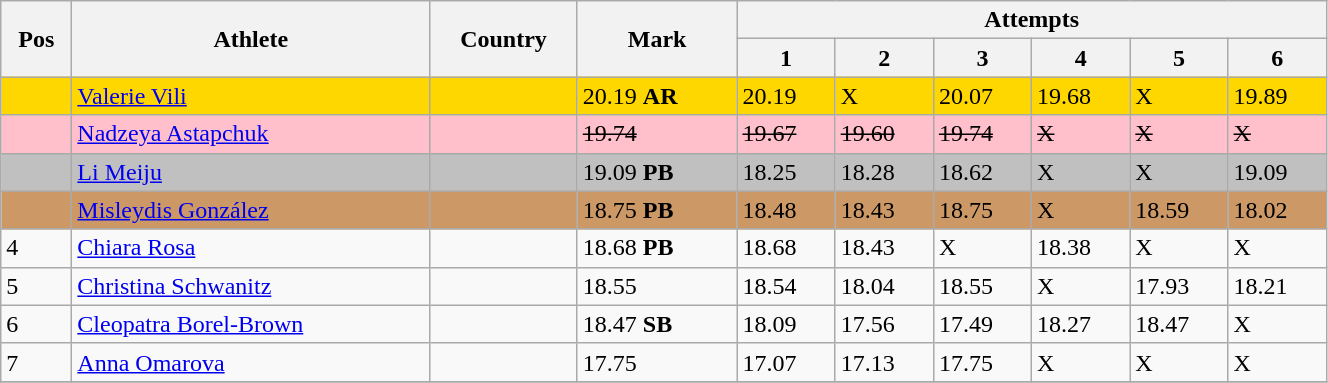<table class="wikitable" width=70%>
<tr>
<th rowspan=2>Pos</th>
<th rowspan=2>Athlete</th>
<th rowspan=2>Country</th>
<th rowspan=2>Mark</th>
<th colspan=6>Attempts</th>
</tr>
<tr>
<th>1</th>
<th>2</th>
<th>3</th>
<th>4</th>
<th>5</th>
<th>6</th>
</tr>
<tr bgcolor=gold>
<td></td>
<td><a href='#'>Valerie Vili</a></td>
<td></td>
<td>20.19 <strong>AR</strong></td>
<td>20.19</td>
<td>X</td>
<td>20.07</td>
<td>19.68</td>
<td>X</td>
<td>19.89</td>
</tr>
<tr bgcolor=pink>
<td></td>
<td><a href='#'>Nadzeya Astapchuk</a></td>
<td></td>
<td><s>19.74 </s></td>
<td><s>19.67 </s></td>
<td><s>19.60 </s></td>
<td><s>19.74 </s></td>
<td><s>X </s></td>
<td><s>X </s></td>
<td><s>X</s></td>
</tr>
<tr bgcolor=silver>
<td></td>
<td><a href='#'>Li Meiju</a></td>
<td></td>
<td>19.09 <strong>PB</strong></td>
<td>18.25</td>
<td>18.28</td>
<td>18.62</td>
<td>X</td>
<td>X</td>
<td>19.09</td>
</tr>
<tr bgcolor=cc9966>
<td></td>
<td><a href='#'>Misleydis González</a></td>
<td></td>
<td>18.75 <strong>PB</strong></td>
<td>18.48</td>
<td>18.43</td>
<td>18.75</td>
<td>X</td>
<td>18.59</td>
<td>18.02</td>
</tr>
<tr>
<td>4</td>
<td><a href='#'>Chiara Rosa</a></td>
<td></td>
<td>18.68 <strong>PB</strong></td>
<td>18.68</td>
<td>18.43</td>
<td>X</td>
<td>18.38</td>
<td>X</td>
<td>X</td>
</tr>
<tr>
<td>5</td>
<td><a href='#'>Christina Schwanitz</a></td>
<td></td>
<td>18.55</td>
<td>18.54</td>
<td>18.04</td>
<td>18.55</td>
<td>X</td>
<td>17.93</td>
<td>18.21</td>
</tr>
<tr>
<td>6</td>
<td><a href='#'>Cleopatra Borel-Brown</a></td>
<td></td>
<td>18.47 <strong>SB</strong></td>
<td>18.09</td>
<td>17.56</td>
<td>17.49</td>
<td>18.27</td>
<td>18.47</td>
<td>X</td>
</tr>
<tr>
<td>7</td>
<td><a href='#'>Anna Omarova</a></td>
<td></td>
<td>17.75</td>
<td>17.07</td>
<td>17.13</td>
<td>17.75</td>
<td>X</td>
<td>X</td>
<td>X</td>
</tr>
<tr>
</tr>
</table>
